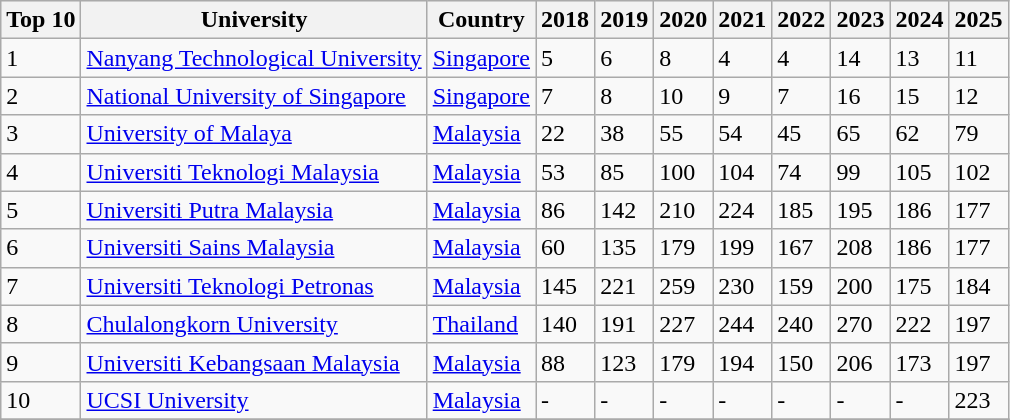<table class="sortable wikitable">
<tr style="background:#ececec; vertical-align:top;">
<th>Top 10</th>
<th>University</th>
<th>Country</th>
<th>2018</th>
<th>2019</th>
<th>2020</th>
<th>2021</th>
<th>2022</th>
<th>2023</th>
<th>2024</th>
<th>2025</th>
</tr>
<tr>
<td>1</td>
<td> <a href='#'>Nanyang Technological University</a></td>
<td><a href='#'>Singapore</a></td>
<td>5</td>
<td>6</td>
<td>8</td>
<td>4</td>
<td>4</td>
<td>14</td>
<td>13</td>
<td>11</td>
</tr>
<tr>
<td>2</td>
<td> <a href='#'>National University of Singapore</a></td>
<td><a href='#'>Singapore</a></td>
<td>7</td>
<td>8</td>
<td>10</td>
<td>9</td>
<td>7</td>
<td>16</td>
<td>15</td>
<td>12</td>
</tr>
<tr>
<td>3</td>
<td> <a href='#'>University of Malaya</a></td>
<td><a href='#'>Malaysia</a></td>
<td>22</td>
<td>38</td>
<td>55</td>
<td>54</td>
<td>45</td>
<td>65</td>
<td>62</td>
<td>79</td>
</tr>
<tr>
<td>4</td>
<td> <a href='#'>Universiti Teknologi Malaysia</a></td>
<td><a href='#'>Malaysia</a></td>
<td>53</td>
<td>85</td>
<td>100</td>
<td>104</td>
<td>74</td>
<td>99</td>
<td>105</td>
<td>102</td>
</tr>
<tr>
<td>5</td>
<td> <a href='#'>Universiti Putra Malaysia</a></td>
<td><a href='#'>Malaysia</a></td>
<td>86</td>
<td>142</td>
<td>210</td>
<td>224</td>
<td>185</td>
<td>195</td>
<td>186</td>
<td>177</td>
</tr>
<tr>
<td>6</td>
<td> <a href='#'>Universiti Sains Malaysia</a></td>
<td><a href='#'>Malaysia</a></td>
<td>60</td>
<td>135</td>
<td>179</td>
<td>199</td>
<td>167</td>
<td>208</td>
<td>186</td>
<td>177</td>
</tr>
<tr>
<td>7</td>
<td> <a href='#'>Universiti Teknologi Petronas</a></td>
<td><a href='#'>Malaysia</a></td>
<td>145</td>
<td>221</td>
<td>259</td>
<td>230</td>
<td>159</td>
<td>200</td>
<td>175</td>
<td>184</td>
</tr>
<tr>
<td>8</td>
<td> <a href='#'>Chulalongkorn University</a></td>
<td><a href='#'>Thailand</a></td>
<td>140</td>
<td>191</td>
<td>227</td>
<td>244</td>
<td>240</td>
<td>270</td>
<td>222</td>
<td>197</td>
</tr>
<tr>
<td>9</td>
<td> <a href='#'>Universiti Kebangsaan Malaysia</a></td>
<td><a href='#'>Malaysia</a></td>
<td>88</td>
<td>123</td>
<td>179</td>
<td>194</td>
<td>150</td>
<td>206</td>
<td>173</td>
<td>197</td>
</tr>
<tr>
<td>10</td>
<td> <a href='#'>UCSI University</a></td>
<td><a href='#'>Malaysia</a></td>
<td>-</td>
<td>-</td>
<td>-</td>
<td>-</td>
<td>-</td>
<td>-</td>
<td>-</td>
<td>223</td>
</tr>
<tr>
</tr>
</table>
